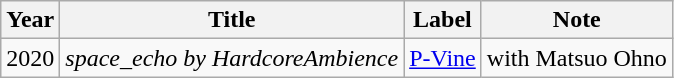<table class="wikitable">
<tr>
<th>Year</th>
<th>Title</th>
<th>Label</th>
<th>Note</th>
</tr>
<tr>
<td>2020</td>
<td><em>space_echo by HardcoreAmbience</em></td>
<td><a href='#'>P-Vine</a></td>
<td>with Matsuo Ohno</td>
</tr>
</table>
